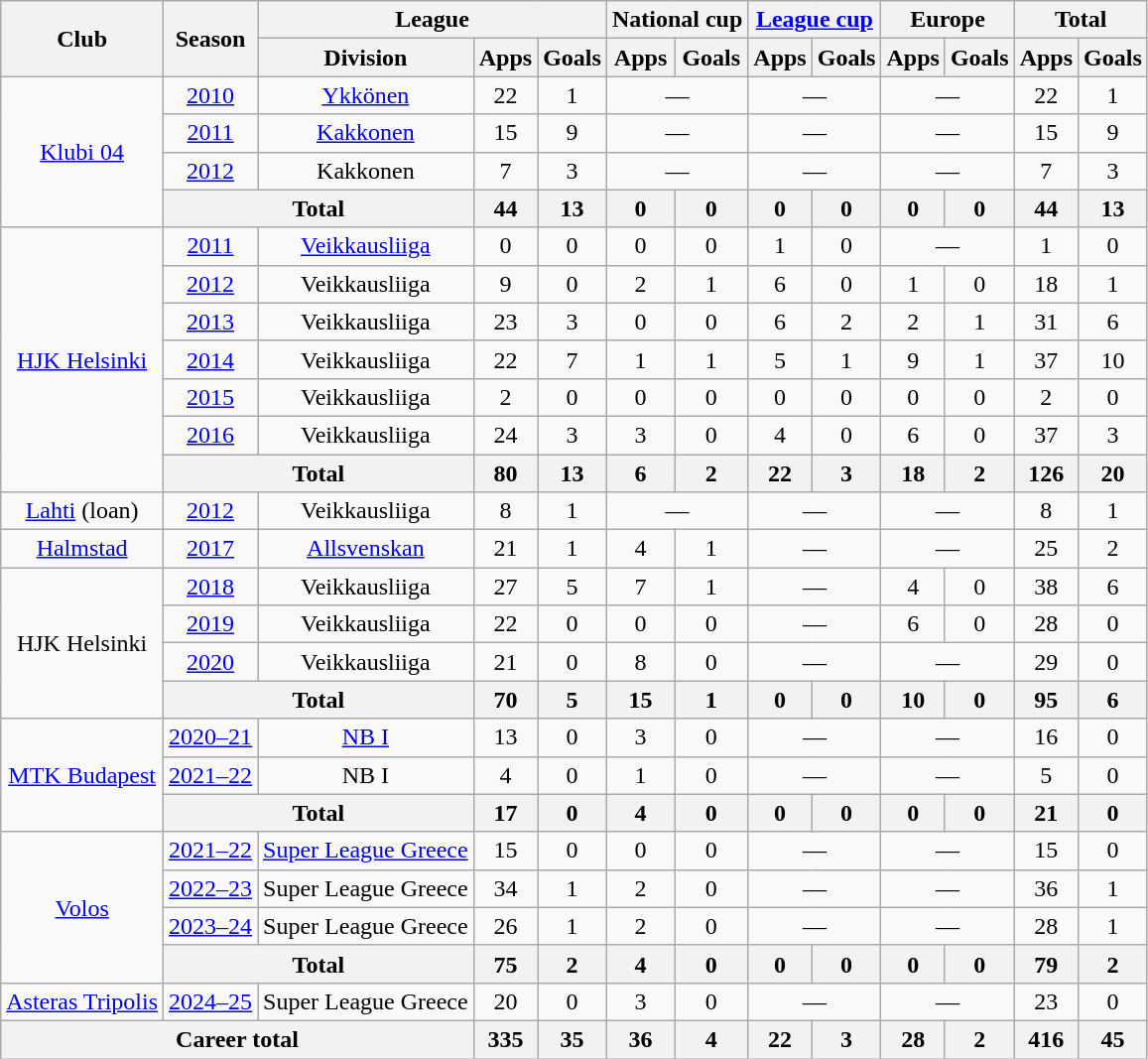<table class="wikitable" style="text-align:center">
<tr>
<th rowspan="2">Club</th>
<th rowspan="2">Season</th>
<th colspan="3">League</th>
<th colspan="2">National cup</th>
<th colspan="2"><a href='#'>League cup</a></th>
<th colspan="2">Europe</th>
<th colspan="2">Total</th>
</tr>
<tr>
<th>Division</th>
<th>Apps</th>
<th>Goals</th>
<th>Apps</th>
<th>Goals</th>
<th>Apps</th>
<th>Goals</th>
<th>Apps</th>
<th>Goals</th>
<th>Apps</th>
<th>Goals</th>
</tr>
<tr>
<td rowspan=4><a href='#'>Klubi 04</a></td>
<td><a href='#'>2010</a></td>
<td><a href='#'>Ykkönen</a></td>
<td>22</td>
<td>1</td>
<td colspan="2">—</td>
<td colspan="2">—</td>
<td colspan="2">—</td>
<td>22</td>
<td>1</td>
</tr>
<tr>
<td><a href='#'>2011</a></td>
<td><a href='#'>Kakkonen</a></td>
<td>15</td>
<td>9</td>
<td colspan="2">—</td>
<td colspan="2">—</td>
<td colspan="2">—</td>
<td>15</td>
<td>9</td>
</tr>
<tr>
<td><a href='#'>2012</a></td>
<td>Kakkonen</td>
<td>7</td>
<td>3</td>
<td colspan="2">—</td>
<td colspan="2">—</td>
<td colspan="2">—</td>
<td>7</td>
<td>3</td>
</tr>
<tr>
<th colspan="2">Total</th>
<th>44</th>
<th>13</th>
<th>0</th>
<th>0</th>
<th>0</th>
<th>0</th>
<th>0</th>
<th>0</th>
<th>44</th>
<th>13</th>
</tr>
<tr>
<td rowspan="7"><a href='#'>HJK Helsinki</a></td>
<td><a href='#'>2011</a></td>
<td><a href='#'>Veikkausliiga</a></td>
<td>0</td>
<td>0</td>
<td>0</td>
<td>0</td>
<td>1</td>
<td>0</td>
<td colspan="2">—</td>
<td>1</td>
<td>0</td>
</tr>
<tr>
<td><a href='#'>2012</a></td>
<td>Veikkausliiga</td>
<td>9</td>
<td>0</td>
<td>2</td>
<td>1</td>
<td>6</td>
<td>0</td>
<td>1</td>
<td>0</td>
<td>18</td>
<td>1</td>
</tr>
<tr>
<td><a href='#'>2013</a></td>
<td>Veikkausliiga</td>
<td>23</td>
<td>3</td>
<td>0</td>
<td>0</td>
<td>6</td>
<td>2</td>
<td>2</td>
<td>1</td>
<td>31</td>
<td>6</td>
</tr>
<tr>
<td><a href='#'>2014</a></td>
<td>Veikkausliiga</td>
<td>22</td>
<td>7</td>
<td>1</td>
<td>1</td>
<td>5</td>
<td>1</td>
<td>9</td>
<td>1</td>
<td>37</td>
<td>10</td>
</tr>
<tr>
<td><a href='#'>2015</a></td>
<td>Veikkausliiga</td>
<td>2</td>
<td>0</td>
<td>0</td>
<td>0</td>
<td>0</td>
<td>0</td>
<td>0</td>
<td>0</td>
<td>2</td>
<td>0</td>
</tr>
<tr>
<td><a href='#'>2016</a></td>
<td>Veikkausliiga</td>
<td>24</td>
<td>3</td>
<td>3</td>
<td>0</td>
<td>4</td>
<td>0</td>
<td>6</td>
<td>0</td>
<td>37</td>
<td>3</td>
</tr>
<tr>
<th colspan="2">Total</th>
<th>80</th>
<th>13</th>
<th>6</th>
<th>2</th>
<th>22</th>
<th>3</th>
<th>18</th>
<th>2</th>
<th>126</th>
<th>20</th>
</tr>
<tr>
<td><a href='#'>Lahti</a> (loan)</td>
<td><a href='#'>2012</a></td>
<td>Veikkausliiga</td>
<td>8</td>
<td>1</td>
<td colspan="2">—</td>
<td colspan="2">—</td>
<td colspan="2">—</td>
<td>8</td>
<td>1</td>
</tr>
<tr>
<td><a href='#'>Halmstad</a></td>
<td><a href='#'>2017</a></td>
<td><a href='#'>Allsvenskan</a></td>
<td>21</td>
<td>1</td>
<td>4</td>
<td>1</td>
<td colspan="2">—</td>
<td colspan="2">—</td>
<td>25</td>
<td>2</td>
</tr>
<tr>
<td rowspan="4">HJK Helsinki</td>
<td><a href='#'>2018</a></td>
<td>Veikkausliiga</td>
<td>27</td>
<td>5</td>
<td>7</td>
<td>1</td>
<td colspan="2">—</td>
<td>4</td>
<td>0</td>
<td>38</td>
<td>6</td>
</tr>
<tr>
<td><a href='#'>2019</a></td>
<td>Veikkausliiga</td>
<td>22</td>
<td>0</td>
<td>0</td>
<td>0</td>
<td colspan="2">—</td>
<td>6</td>
<td>0</td>
<td>28</td>
<td>0</td>
</tr>
<tr>
<td><a href='#'>2020</a></td>
<td>Veikkausliiga</td>
<td>21</td>
<td>0</td>
<td>8</td>
<td>0</td>
<td colspan="2">—</td>
<td colspan="2">—</td>
<td>29</td>
<td>0</td>
</tr>
<tr>
<th colspan="2">Total</th>
<th>70</th>
<th>5</th>
<th>15</th>
<th>1</th>
<th>0</th>
<th>0</th>
<th>10</th>
<th>0</th>
<th>95</th>
<th>6</th>
</tr>
<tr>
<td rowspan="3"><a href='#'>MTK Budapest</a></td>
<td><a href='#'>2020–21</a></td>
<td><a href='#'>NB I</a></td>
<td>13</td>
<td>0</td>
<td>3</td>
<td>0</td>
<td colspan="2">—</td>
<td colspan="2">—</td>
<td>16</td>
<td>0</td>
</tr>
<tr>
<td><a href='#'>2021–22</a></td>
<td>NB I</td>
<td>4</td>
<td>0</td>
<td>1</td>
<td>0</td>
<td colspan="2">—</td>
<td colspan="2">—</td>
<td>5</td>
<td>0</td>
</tr>
<tr>
<th colspan="2">Total</th>
<th>17</th>
<th>0</th>
<th>4</th>
<th>0</th>
<th>0</th>
<th>0</th>
<th>0</th>
<th>0</th>
<th>21</th>
<th>0</th>
</tr>
<tr>
<td rowspan="4"><a href='#'>Volos</a></td>
<td><a href='#'>2021–22</a></td>
<td><a href='#'>Super League Greece</a></td>
<td>15</td>
<td>0</td>
<td>0</td>
<td>0</td>
<td colspan="2">—</td>
<td colspan="2">—</td>
<td>15</td>
<td>0</td>
</tr>
<tr>
<td><a href='#'>2022–23</a></td>
<td>Super League Greece</td>
<td>34</td>
<td>1</td>
<td>2</td>
<td>0</td>
<td colspan="2">—</td>
<td colspan="2">—</td>
<td>36</td>
<td>1</td>
</tr>
<tr>
<td><a href='#'>2023–24</a></td>
<td>Super League Greece</td>
<td>26</td>
<td>1</td>
<td>2</td>
<td>0</td>
<td colspan="2">—</td>
<td colspan="2">—</td>
<td>28</td>
<td>1</td>
</tr>
<tr>
<th colspan="2">Total</th>
<th>75</th>
<th>2</th>
<th>4</th>
<th>0</th>
<th>0</th>
<th>0</th>
<th>0</th>
<th>0</th>
<th>79</th>
<th>2</th>
</tr>
<tr>
<td><a href='#'>Asteras Tripolis</a></td>
<td><a href='#'>2024–25</a></td>
<td>Super League Greece</td>
<td>20</td>
<td>0</td>
<td>3</td>
<td>0</td>
<td colspan="2">—</td>
<td colspan="2">—</td>
<td>23</td>
<td>0</td>
</tr>
<tr>
<th colspan="3">Career total</th>
<th>335</th>
<th>35</th>
<th>36</th>
<th>4</th>
<th>22</th>
<th>3</th>
<th>28</th>
<th>2</th>
<th>416</th>
<th>45</th>
</tr>
</table>
